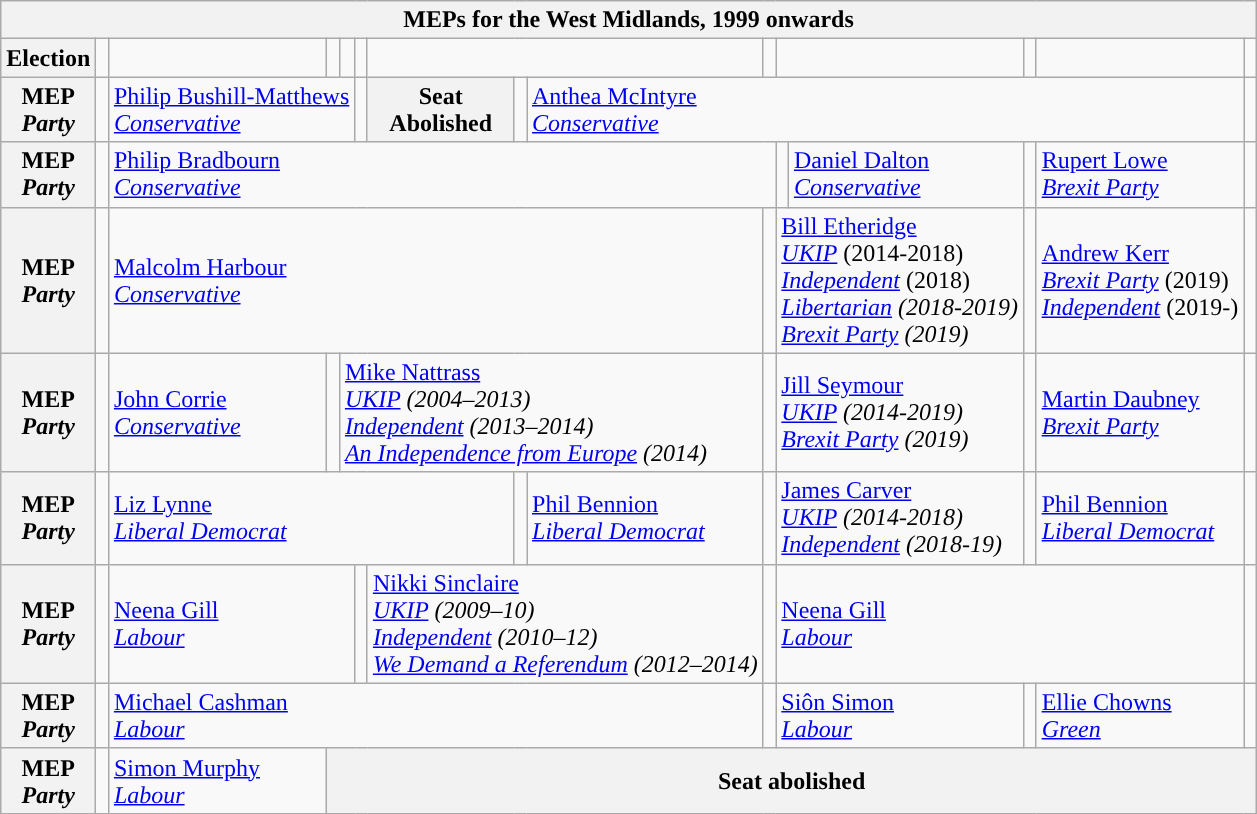<table class="wikitable">
<tr>
<th colspan = 17>MEPs for the West Midlands, 1999 onwards</th>
</tr>
<tr>
<th>Election</th>
<td style="width:1px;"></td>
<td></td>
<td style="width:1px;"></td>
<td></td>
<td style="width:1px;"></td>
<td colspan = 3></td>
<td style="width:1px;"></td>
<td colspan = 4></td>
<td style="width:1px;"></td>
<td></td>
<td style="width:1px;"></td>
</tr>
<tr>
<th>MEP<br><em>Party</em></th>
<td width=1px style="background-color: "></td>
<td colspan = 3><a href='#'>Philip Bushill-Matthews</a><br><em><a href='#'>Conservative</a></em></td>
<td width=1px style="background-color: "></td>
<th>Seat<br>Abolished</th>
<td width=1px style="background-color: "></td>
<td colspan = 8><a href='#'>Anthea McIntyre</a><br><em><a href='#'>Conservative</a></em></td>
<td width=1px style="background-color: "></td>
</tr>
<tr>
<th>MEP<br><em>Party</em></th>
<td width=1px style="background-color: "></td>
<td colspan = 8><a href='#'>Philip Bradbourn</a><br><em><a href='#'>Conservative</a></em></td>
<td width=1px style="background-color: "></td>
<td colspan = 3><a href='#'>Daniel Dalton</a><br><em><a href='#'>Conservative</a></em></td>
<td width=1px style="background-color: "></td>
<td><a href='#'>Rupert Lowe</a><br><em><a href='#'>Brexit Party</a></em></td>
<td width=1px style="background-color: "></td>
</tr>
<tr>
<th>MEP<br><em>Party</em></th>
<td width=1px style="background-color: "></td>
<td colspan = 7><a href='#'>Malcolm Harbour</a><br><em><a href='#'>Conservative</a></em></td>
<td width=1px style="background-color: "></td>
<td colspan = 4><a href='#'>Bill Etheridge</a><br><em><a href='#'>UKIP</a></em> (2014-2018)<br><em><a href='#'>Independent</a></em> (2018)<br><em><a href='#'>Libertarian</a> (2018-2019)<br><a href='#'>Brexit Party</a> (2019)</em></td>
<td width=1px style="background-color: "></td>
<td><a href='#'>Andrew Kerr</a><br><em><a href='#'>Brexit Party</a></em> (2019)<br><em><a href='#'>Independent</a></em> (2019-)</td>
<td width=1px style="background-color: "></td>
</tr>
<tr>
<th>MEP<br><em>Party</em></th>
<td width=1px style="background-color: "></td>
<td><a href='#'>John Corrie</a><br><em><a href='#'>Conservative</a></em></td>
<td width=1px style="background-color: "></td>
<td colspan = 5><a href='#'>Mike Nattrass</a><br><em><a href='#'>UKIP</a> (2004–2013)</em><br><em><a href='#'>Independent</a> (2013–2014)</em><br><em><a href='#'>An Independence from Europe</a> (2014)</em></td>
<td width=1px style="background-color: "></td>
<td colspan = 4><a href='#'>Jill Seymour</a><br><em><a href='#'>UKIP</a> (2014-2019)<br><a href='#'>Brexit Party</a> (2019)</em></td>
<td width=1px style="background-color: "></td>
<td><a href='#'>Martin Daubney</a><br><em><a href='#'>Brexit Party</a></em></td>
<td width=1px style="background-color: "></td>
</tr>
<tr>
<th>MEP<br><em>Party</em></th>
<td width=1px style="background-color: "></td>
<td colspan = 5><a href='#'>Liz Lynne</a><br><em><a href='#'>Liberal Democrat</a></em></td>
<td width=1px style="background-color: "></td>
<td><a href='#'>Phil Bennion</a><br><em><a href='#'>Liberal Democrat</a></em></td>
<td width=1px style="background-color: "></td>
<td colspan = 4><a href='#'>James Carver</a><br><em><a href='#'>UKIP</a> (2014-2018)<br><a href='#'>Independent</a> (2018-19)</em></td>
<td width=1px style="background-color: "></td>
<td><a href='#'>Phil Bennion</a><br><em><a href='#'>Liberal Democrat</a></em></td>
<td width=1px style="background-color: "></td>
</tr>
<tr>
<th>MEP<br><em>Party</em></th>
<td width=1px style="background-color: "></td>
<td colspan = 3><a href='#'>Neena Gill</a><br><em><a href='#'>Labour</a></em></td>
<td width=1px style="background-color: "></td>
<td colspan = 3><a href='#'>Nikki Sinclaire</a><br><em><a href='#'>UKIP</a> (2009–10)</em><br><em><a href='#'>Independent</a> (2010–12)</em><br><em><a href='#'>We Demand a Referendum</a> (2012–2014)</em></td>
<td width=1px style="background-color: "></td>
<td colspan = 6><a href='#'>Neena Gill</a><br><em><a href='#'>Labour</a></em></td>
<td width=1px style="background-color: "></td>
</tr>
<tr>
<th>MEP<br><em>Party</em></th>
<td width=1px style="background-color: "></td>
<td colspan = 7><a href='#'>Michael Cashman</a><br><em><a href='#'>Labour</a></em></td>
<td width=1px style="background-color: "></td>
<td colspan = 4><a href='#'>Siôn Simon</a><br><em><a href='#'>Labour</a></em></td>
<td width=1px style="background-color: "></td>
<td><a href='#'>Ellie Chowns</a><br><em><a href='#'>Green</a></em></td>
<td width=1px style="background-color: "></td>
</tr>
<tr>
<th>MEP<br><em>Party</em></th>
<td width=1px style="background-color: "></td>
<td><a href='#'>Simon Murphy</a><br><em><a href='#'>Labour</a></em></td>
<th colspan = 14>Seat abolished</th>
</tr>
</table>
